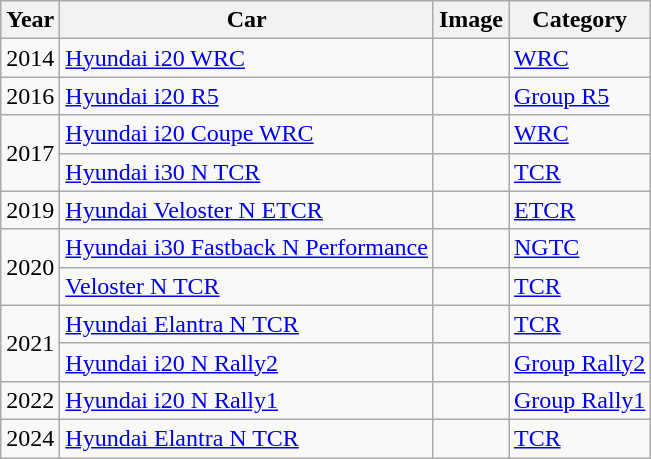<table class="wikitable">
<tr>
<th>Year</th>
<th>Car</th>
<th>Image</th>
<th>Category</th>
</tr>
<tr>
<td>2014</td>
<td><a href='#'>Hyundai i20 WRC</a></td>
<td></td>
<td><a href='#'>WRC</a></td>
</tr>
<tr>
<td>2016</td>
<td><a href='#'>Hyundai i20 R5</a></td>
<td></td>
<td><a href='#'>Group R5</a></td>
</tr>
<tr>
<td rowspan="2">2017</td>
<td><a href='#'>Hyundai i20 Coupe WRC</a></td>
<td></td>
<td><a href='#'>WRC</a></td>
</tr>
<tr>
<td><a href='#'>Hyundai i30 N TCR</a></td>
<td></td>
<td><a href='#'>TCR</a></td>
</tr>
<tr>
<td>2019</td>
<td><a href='#'>Hyundai Veloster N ETCR</a></td>
<td></td>
<td><a href='#'>ETCR</a></td>
</tr>
<tr>
<td rowspan="2">2020</td>
<td><a href='#'>Hyundai i30 Fastback N Performance</a></td>
<td></td>
<td><a href='#'>NGTC</a></td>
</tr>
<tr>
<td><a href='#'>Veloster N TCR</a></td>
<td></td>
<td><a href='#'>TCR</a></td>
</tr>
<tr>
<td rowspan="2">2021</td>
<td><a href='#'>Hyundai Elantra N TCR</a></td>
<td></td>
<td><a href='#'>TCR</a></td>
</tr>
<tr>
<td><a href='#'>Hyundai i20 N Rally2</a></td>
<td></td>
<td><a href='#'>Group Rally2</a></td>
</tr>
<tr>
<td>2022</td>
<td><a href='#'>Hyundai i20 N Rally1</a></td>
<td></td>
<td><a href='#'>Group Rally1</a></td>
</tr>
<tr>
<td>2024</td>
<td><a href='#'>Hyundai Elantra N TCR</a></td>
<td></td>
<td><a href='#'>TCR</a></td>
</tr>
</table>
